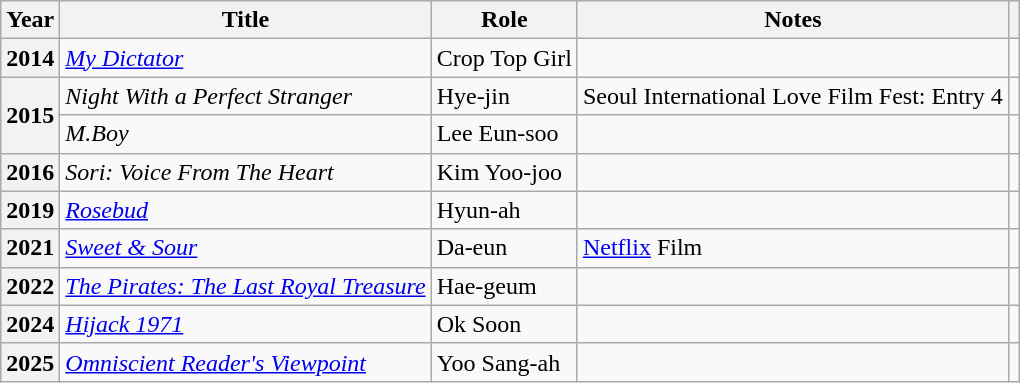<table class="wikitable plainrowheaders sortable">
<tr>
<th scope="col">Year</th>
<th scope="col">Title</th>
<th scope="col">Role</th>
<th scope="col" class="unsortable">Notes</th>
<th scope="col" class="unsortable"></th>
</tr>
<tr>
<th scope="row">2014</th>
<td><em><a href='#'>My Dictator</a></em></td>
<td>Crop Top Girl</td>
<td></td>
<td style="text-align:center"></td>
</tr>
<tr>
<th scope="row" rowspan="2">2015</th>
<td><em>Night With a Perfect Stranger</em></td>
<td>Hye-jin</td>
<td>Seoul International Love Film Fest: Entry 4</td>
<td style="text-align:center"></td>
</tr>
<tr>
<td><em>M.Boy</em></td>
<td>Lee Eun-soo</td>
<td></td>
<td style="text-align:center"></td>
</tr>
<tr>
<th scope="row">2016</th>
<td><em>Sori: Voice From The Heart</em></td>
<td>Kim Yoo-joo</td>
<td></td>
<td style="text-align:center"></td>
</tr>
<tr>
<th scope="row">2019</th>
<td><em><a href='#'>Rosebud</a></em></td>
<td>Hyun-ah</td>
<td></td>
<td style="text-align:center"></td>
</tr>
<tr>
<th scope="row">2021</th>
<td><em><a href='#'>Sweet & Sour</a></em></td>
<td>Da-eun</td>
<td><a href='#'>Netflix</a> Film</td>
<td style="text-align:center"></td>
</tr>
<tr>
<th scope="row">2022</th>
<td><em><a href='#'>The Pirates: The Last Royal Treasure</a></em></td>
<td>Hae-geum</td>
<td></td>
<td style="text-align:center"></td>
</tr>
<tr>
<th scope="row">2024</th>
<td><em><a href='#'>Hijack 1971</a></em></td>
<td>Ok Soon</td>
<td></td>
<td style="text-align:center"></td>
</tr>
<tr>
<th scope="row">2025</th>
<td><em><a href='#'>Omniscient Reader's Viewpoint</a></em></td>
<td>Yoo Sang-ah</td>
<td></td>
<td style="text-align:center"></td>
</tr>
</table>
